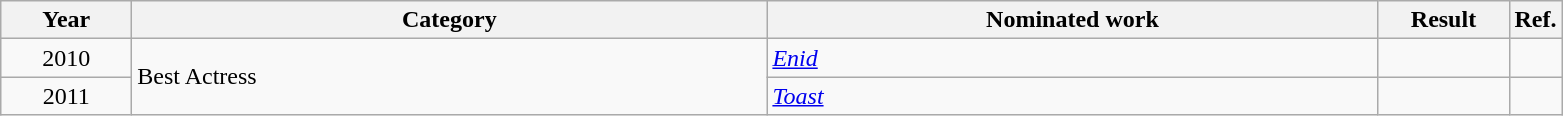<table class=wikitable>
<tr>
<th scope="col" style="width:5em;">Year</th>
<th scope="col" style="width:26em;">Category</th>
<th scope="col" style="width:25em;">Nominated work</th>
<th scope="col" style="width:5em;">Result</th>
<th>Ref.</th>
</tr>
<tr>
<td style="text-align:center;">2010</td>
<td rowspan="2">Best Actress</td>
<td><em><a href='#'>Enid</a></em></td>
<td></td>
<td></td>
</tr>
<tr>
<td align="center">2011</td>
<td><em><a href='#'>Toast</a></em></td>
<td></td>
<td></td>
</tr>
</table>
